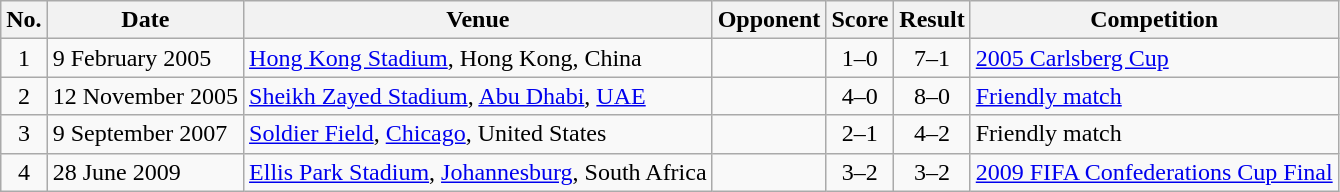<table class="wikitable sortable">
<tr>
<th scope="col">No.</th>
<th scope="col">Date</th>
<th scope="col">Venue</th>
<th scope="col">Opponent</th>
<th scope="col">Score</th>
<th scope="col">Result</th>
<th scope="col">Competition</th>
</tr>
<tr>
<td align="center">1</td>
<td>9 February 2005</td>
<td><a href='#'>Hong Kong Stadium</a>, Hong Kong, China</td>
<td></td>
<td align="center">1–0</td>
<td align="center">7–1</td>
<td><a href='#'>2005 Carlsberg Cup</a></td>
</tr>
<tr>
<td align="center">2</td>
<td>12 November 2005</td>
<td><a href='#'>Sheikh Zayed Stadium</a>, <a href='#'>Abu Dhabi</a>, <a href='#'>UAE</a></td>
<td></td>
<td align="center">4–0</td>
<td align="center">8–0</td>
<td><a href='#'>Friendly match</a></td>
</tr>
<tr>
<td align="center">3</td>
<td>9 September 2007</td>
<td><a href='#'>Soldier Field</a>, <a href='#'>Chicago</a>, United States</td>
<td></td>
<td align="center">2–1</td>
<td align="center">4–2</td>
<td>Friendly match</td>
</tr>
<tr>
<td align="center">4</td>
<td>28 June 2009</td>
<td><a href='#'>Ellis Park Stadium</a>, <a href='#'>Johannesburg</a>, South Africa</td>
<td></td>
<td align="center">3–2</td>
<td align="center">3–2</td>
<td><a href='#'>2009 FIFA Confederations Cup Final</a></td>
</tr>
</table>
